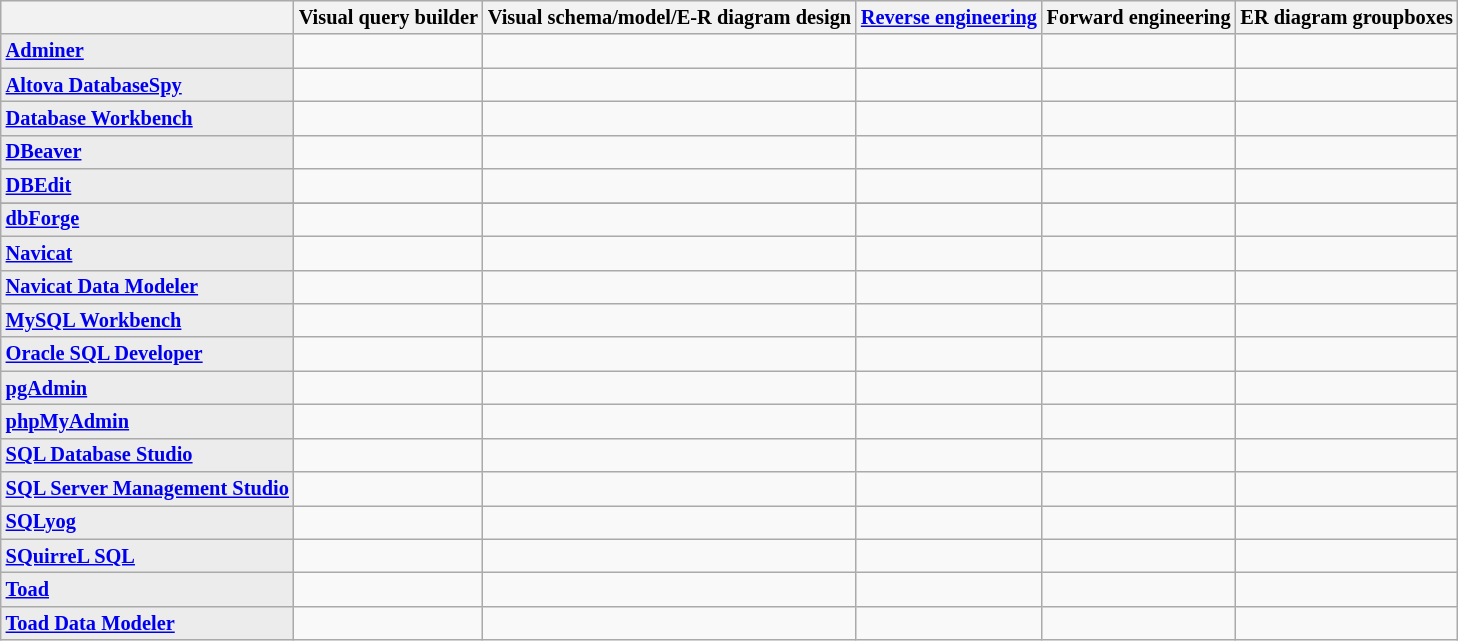<table class="wikitable sortable" style="font-size: 85%; text-align: center">
<tr style="background: #ececec;">
<th></th>
<th>Visual query builder</th>
<th>Visual schema/model/E-R diagram design</th>
<th><a href='#'>Reverse engineering</a></th>
<th>Forward engineering</th>
<th>ER diagram groupboxes</th>
</tr>
<tr>
<th style="text-align: left; background: #ececec;"><a href='#'>Adminer</a></th>
<td></td>
<td></td>
<td></td>
<td></td>
<td></td>
</tr>
<tr>
<th style="text-align: left; background: #ececec;"><a href='#'>Altova DatabaseSpy</a></th>
<td></td>
<td></td>
<td></td>
<td></td>
<td></td>
</tr>
<tr>
<th style="text-align: left; background: #ececec;"><a href='#'>Database Workbench</a></th>
<td></td>
<td></td>
<td></td>
<td></td>
<td></td>
</tr>
<tr>
<th style="text-align: left; background: #ececec;"><a href='#'>DBeaver</a></th>
<td></td>
<td></td>
<td></td>
<td></td>
<td></td>
</tr>
<tr>
<th style="text-align: left; background: #ececec;"><a href='#'>DBEdit</a></th>
<td></td>
<td></td>
<td></td>
<td></td>
<td></td>
</tr>
<tr>
</tr>
<tr>
<th style="text-align: left; background: #ececec;"><a href='#'>dbForge</a></th>
<td></td>
<td></td>
<td></td>
<td></td>
<td></td>
</tr>
<tr>
<th style="text-align: left; background: #ececec;"><a href='#'>Navicat</a></th>
<td></td>
<td></td>
<td></td>
<td></td>
<td></td>
</tr>
<tr>
<th style="text-align: left; background: #ececec;"><a href='#'>Navicat Data Modeler</a></th>
<td></td>
<td></td>
<td></td>
<td></td>
<td></td>
</tr>
<tr>
<th style="text-align: left; background: #ececec;"><a href='#'>MySQL Workbench</a></th>
<td></td>
<td></td>
<td></td>
<td></td>
<td></td>
</tr>
<tr>
<th style="text-align: left; background: #ececec;"><a href='#'>Oracle SQL Developer</a></th>
<td></td>
<td></td>
<td></td>
<td></td>
<td></td>
</tr>
<tr>
<th style="text-align: left; background: #ececec;"><a href='#'>pgAdmin</a></th>
<td></td>
<td></td>
<td></td>
<td></td>
<td></td>
</tr>
<tr>
<th style="text-align: left; background: #ececec;"><a href='#'>phpMyAdmin</a></th>
<td></td>
<td></td>
<td></td>
<td></td>
<td></td>
</tr>
<tr>
<th style="text-align: left; background: #ececec;"><a href='#'>SQL Database Studio</a></th>
<td></td>
<td></td>
<td></td>
<td></td>
<td></td>
</tr>
<tr>
<th style="text-align: left; background: #ececec;"><a href='#'>SQL Server Management Studio</a></th>
<td></td>
<td></td>
<td></td>
<td></td>
<td></td>
</tr>
<tr>
<th style="text-align: left; background: #ececec;"><a href='#'>SQLyog</a></th>
<td></td>
<td></td>
<td></td>
<td></td>
<td></td>
</tr>
<tr>
<th style="text-align: left; background: #ececec;"><a href='#'>SQuirreL SQL</a></th>
<td></td>
<td></td>
<td></td>
<td></td>
<td></td>
</tr>
<tr>
<th style="text-align: left; background: #ececec;"><a href='#'>Toad</a></th>
<td></td>
<td></td>
<td></td>
<td></td>
<td></td>
</tr>
<tr>
<th style="text-align: left; background: #ececec;"><a href='#'>Toad Data Modeler</a></th>
<td></td>
<td></td>
<td></td>
<td></td>
<td></td>
</tr>
</table>
